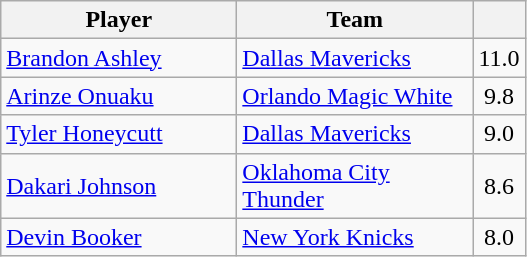<table class="wikitable" style="text-align:left">
<tr>
<th width="150px">Player</th>
<th width="150px">Team</th>
<th width="25px"></th>
</tr>
<tr>
<td><a href='#'>Brandon Ashley</a></td>
<td><a href='#'>Dallas Mavericks</a></td>
<td align="center">11.0</td>
</tr>
<tr>
<td><a href='#'>Arinze Onuaku</a></td>
<td><a href='#'>Orlando Magic White</a></td>
<td align="center">9.8</td>
</tr>
<tr>
<td><a href='#'>Tyler Honeycutt</a></td>
<td><a href='#'>Dallas Mavericks</a></td>
<td align="center">9.0</td>
</tr>
<tr>
<td><a href='#'>Dakari Johnson</a></td>
<td><a href='#'>Oklahoma City Thunder</a></td>
<td align="center">8.6</td>
</tr>
<tr>
<td><a href='#'>Devin Booker</a></td>
<td><a href='#'>New York Knicks</a></td>
<td align="center">8.0</td>
</tr>
</table>
